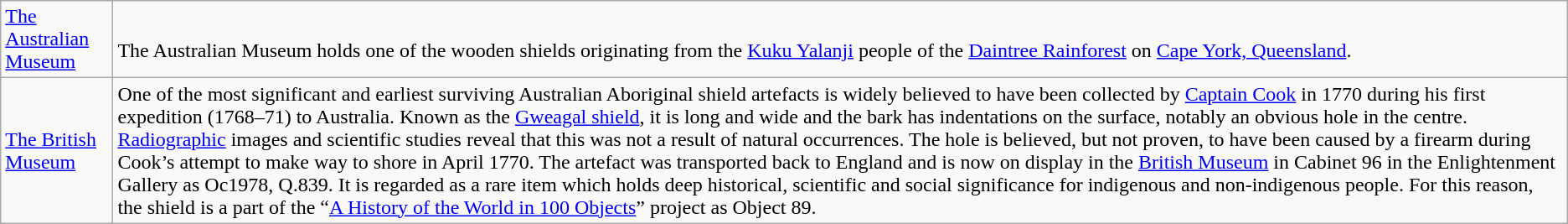<table class="wikitable">
<tr>
<td><a href='#'>The Australian Museum</a></td>
<td><br>The Australian Museum holds one of the wooden shields originating from the <a href='#'>Kuku Yalanji</a> people of the <a href='#'>Daintree Rainforest</a> on <a href='#'>Cape York, Queensland</a>.</td>
</tr>
<tr>
<td><a href='#'>The British Museum</a></td>
<td>One of the most significant and earliest surviving Australian Aboriginal shield artefacts is widely believed to have been collected by <a href='#'>Captain Cook</a> in 1770 during his first expedition (1768–71) to Australia. Known as the <a href='#'>Gweagal shield</a>, it is  long and  wide and the bark has indentations on the surface, notably an obvious hole in the centre. <a href='#'>Radiographic</a> images and scientific studies reveal that this was not a result of natural occurrences. The hole is believed, but not proven, to have been caused by a firearm during Cook’s attempt to make way to shore in April 1770. The artefact was transported back to England and is now on display in the <a href='#'>British Museum</a> in Cabinet 96 in the Enlightenment Gallery as Oc1978, Q.839. It is regarded as a rare item which holds deep historical, scientific and social significance for indigenous and non-indigenous people. For this reason, the shield is a part of the “<a href='#'>A History of the World in 100 Objects</a>” project as Object 89.</td>
</tr>
</table>
